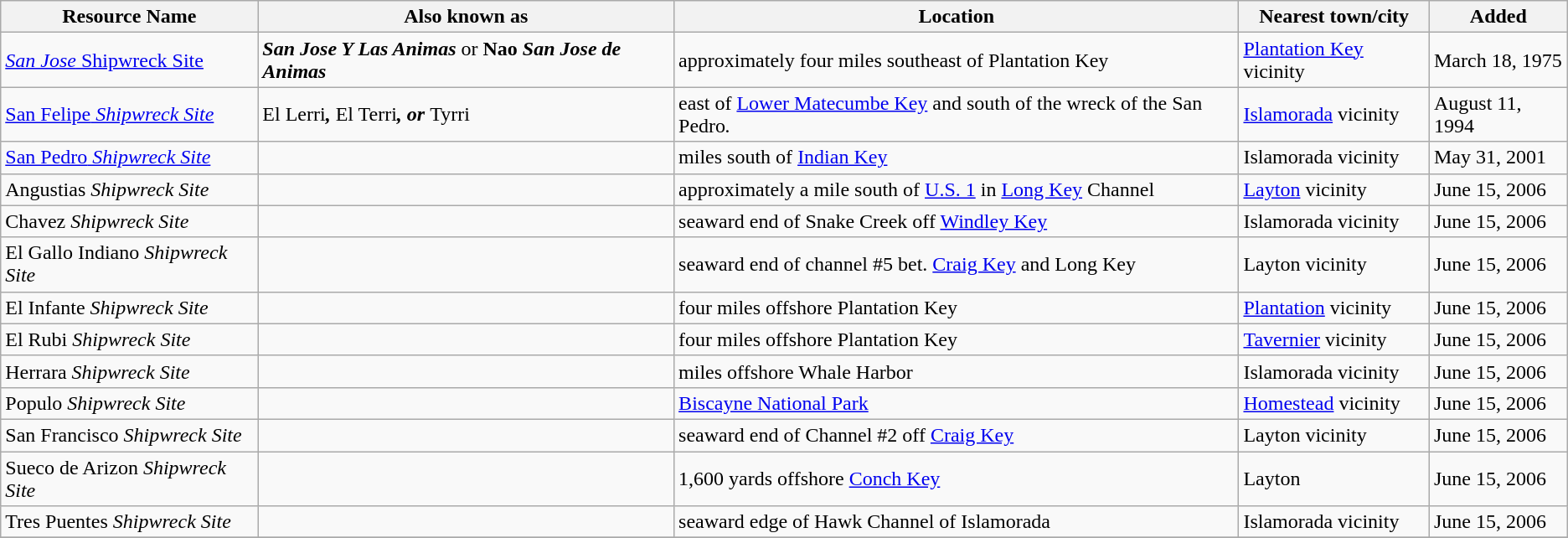<table class="wikitable">
<tr>
<th>Resource Name</th>
<th>Also known as</th>
<th>Location</th>
<th>Nearest town/city</th>
<th>Added</th>
</tr>
<tr>
<td><a href='#'><em>San Jose</em> Shipwreck Site</a></td>
<td><strong><em>San Jose Y Las Animas</em></strong> or <strong>Nao <em>San Jose de Animas<strong><em></td>
<td>approximately four miles southeast of Plantation Key</td>
<td><a href='#'>Plantation Key</a> vicinity</td>
<td>March 18, 1975</td>
</tr>
<tr>
<td><a href='#'></em>San Felipe<em> Shipwreck Site</a></td>
<td></em></strong>El Lerri<strong><em>, </em></strong>El Terri<strong><em>, or </em></strong>Tyrri<strong><em></td>
<td>east of <a href='#'>Lower Matecumbe Key</a> and south of the wreck of the </em>San Pedro<em>.</td>
<td><a href='#'>Islamorada</a> vicinity</td>
<td>August 11, 1994</td>
</tr>
<tr>
<td><a href='#'></em>San Pedro<em> Shipwreck Site</a></td>
<td></td>
<td> miles south of <a href='#'>Indian Key</a></td>
<td>Islamorada vicinity</td>
<td>May 31, 2001</td>
</tr>
<tr>
<td></em>Angustias<em> Shipwreck Site</td>
<td></td>
<td>approximately a mile south of <a href='#'>U.S. 1</a> in <a href='#'>Long Key</a> Channel</td>
<td><a href='#'>Layton</a> vicinity</td>
<td>June 15, 2006</td>
</tr>
<tr>
<td></em>Chavez<em> Shipwreck Site</td>
<td></td>
<td>seaward end of Snake Creek off <a href='#'>Windley Key</a></td>
<td>Islamorada vicinity</td>
<td>June 15, 2006</td>
</tr>
<tr>
<td></em>El Gallo Indiano<em> Shipwreck Site</td>
<td></td>
<td>seaward end of channel #5 bet. <a href='#'>Craig Key</a> and Long Key</td>
<td>Layton vicinity</td>
<td>June 15, 2006</td>
</tr>
<tr>
<td></em>El Infante<em> Shipwreck Site</td>
<td></td>
<td>four miles offshore Plantation Key</td>
<td><a href='#'>Plantation</a> vicinity</td>
<td>June 15, 2006</td>
</tr>
<tr>
<td></em>El Rubi<em> Shipwreck Site</td>
<td></td>
<td>four miles offshore Plantation Key</td>
<td><a href='#'>Tavernier</a> vicinity</td>
<td>June 15, 2006</td>
</tr>
<tr>
<td></em>Herrara<em> Shipwreck Site</td>
<td></td>
<td> miles offshore Whale Harbor</td>
<td>Islamorada vicinity</td>
<td>June 15, 2006</td>
</tr>
<tr>
<td></em>Populo<em> Shipwreck Site</td>
<td></td>
<td><a href='#'>Biscayne National Park</a></td>
<td><a href='#'>Homestead</a> vicinity</td>
<td>June 15, 2006</td>
</tr>
<tr>
<td></em>San Francisco<em> Shipwreck Site</td>
<td></td>
<td>seaward end of Channel #2 off <a href='#'>Craig Key</a></td>
<td>Layton vicinity</td>
<td>June 15, 2006</td>
</tr>
<tr>
<td></em>Sueco de Arizon<em> Shipwreck Site</td>
<td></td>
<td>1,600 yards offshore <a href='#'>Conch Key</a></td>
<td>Layton</td>
<td>June 15, 2006</td>
</tr>
<tr>
<td></em>Tres Puentes<em> Shipwreck Site</td>
<td></td>
<td>seaward edge of Hawk Channel of Islamorada</td>
<td>Islamorada vicinity</td>
<td>June 15, 2006</td>
</tr>
<tr>
</tr>
</table>
